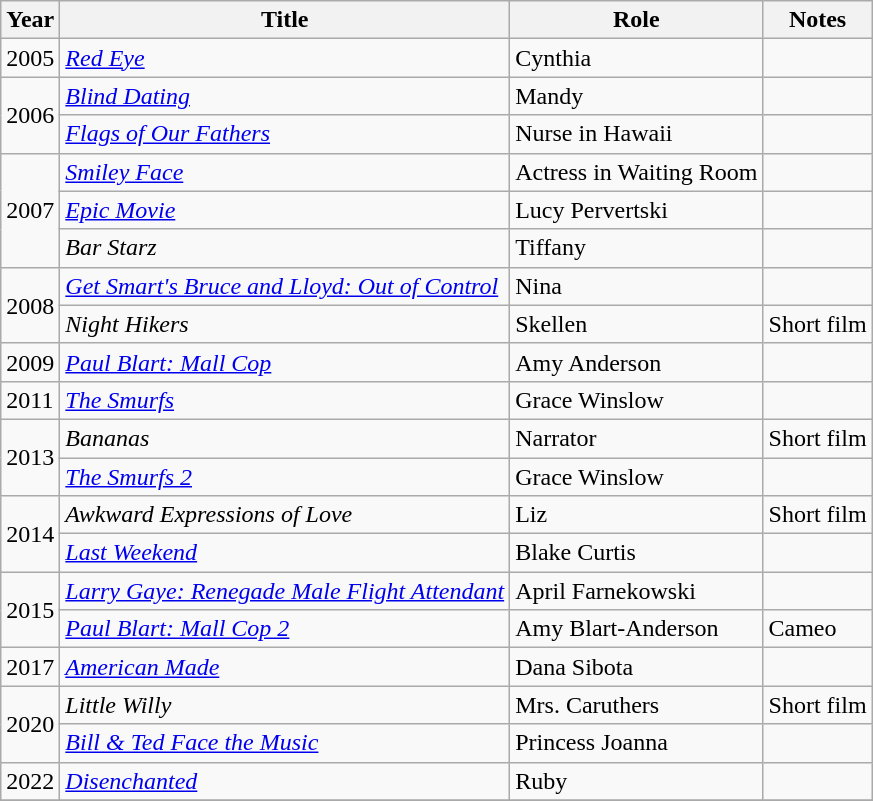<table class="wikitable sortable">
<tr>
<th>Year</th>
<th>Title</th>
<th>Role</th>
<th class="unsortable">Notes</th>
</tr>
<tr>
<td>2005</td>
<td><em><a href='#'>Red Eye</a></em></td>
<td>Cynthia</td>
<td></td>
</tr>
<tr>
<td rowspan=2>2006</td>
<td><em><a href='#'>Blind Dating</a></em></td>
<td>Mandy</td>
<td></td>
</tr>
<tr>
<td><em><a href='#'>Flags of Our Fathers</a></em></td>
<td>Nurse in Hawaii</td>
<td></td>
</tr>
<tr>
<td rowspan=3>2007</td>
<td><em><a href='#'>Smiley Face</a></em></td>
<td>Actress in Waiting Room</td>
<td></td>
</tr>
<tr>
<td><em><a href='#'>Epic Movie</a></em></td>
<td>Lucy Pervertski</td>
<td></td>
</tr>
<tr>
<td><em>Bar Starz</em></td>
<td>Tiffany</td>
<td></td>
</tr>
<tr>
<td rowspan=2>2008</td>
<td><em><a href='#'>Get Smart's Bruce and Lloyd: Out of Control</a></em></td>
<td>Nina</td>
<td></td>
</tr>
<tr>
<td><em>Night Hikers</em></td>
<td>Skellen</td>
<td>Short film</td>
</tr>
<tr>
<td>2009</td>
<td><em><a href='#'>Paul Blart: Mall Cop</a></em></td>
<td>Amy Anderson</td>
<td></td>
</tr>
<tr>
<td>2011</td>
<td><em><a href='#'>The Smurfs</a></em></td>
<td>Grace Winslow</td>
<td></td>
</tr>
<tr>
<td rowspan=2>2013</td>
<td><em>Bananas</em></td>
<td>Narrator</td>
<td>Short film</td>
</tr>
<tr>
<td><em><a href='#'>The Smurfs 2</a></em></td>
<td>Grace Winslow</td>
<td></td>
</tr>
<tr>
<td rowspan=2>2014</td>
<td><em>Awkward Expressions of Love</em></td>
<td>Liz</td>
<td>Short film</td>
</tr>
<tr>
<td><em><a href='#'>Last Weekend</a></em></td>
<td>Blake Curtis</td>
<td></td>
</tr>
<tr>
<td rowspan=2>2015</td>
<td><em><a href='#'>Larry Gaye: Renegade Male Flight Attendant</a></em></td>
<td>April Farnekowski</td>
<td></td>
</tr>
<tr>
<td><em> <a href='#'>Paul Blart: Mall Cop 2</a></em></td>
<td>Amy Blart-Anderson</td>
<td>Cameo</td>
</tr>
<tr>
<td>2017</td>
<td><em><a href='#'>American Made</a></em></td>
<td>Dana Sibota</td>
<td></td>
</tr>
<tr>
<td rowspan=2>2020</td>
<td><em>Little Willy</em></td>
<td>Mrs. Caruthers</td>
<td>Short film</td>
</tr>
<tr>
<td><em><a href='#'>Bill & Ted Face the Music</a></em></td>
<td>Princess Joanna</td>
<td></td>
</tr>
<tr>
<td>2022</td>
<td><em><a href='#'>Disenchanted</a></em></td>
<td>Ruby</td>
<td></td>
</tr>
<tr>
</tr>
</table>
